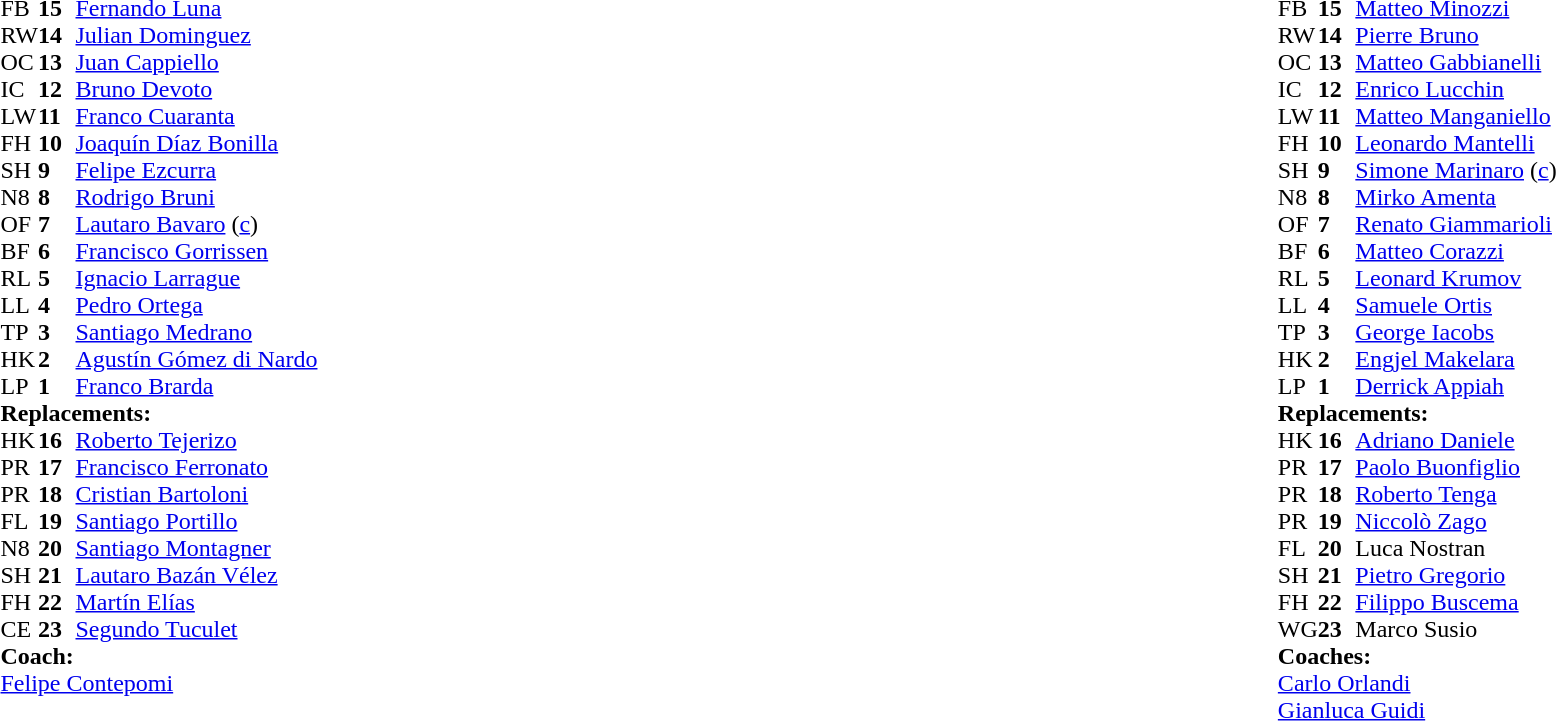<table style="width:100%;">
<tr>
<td style="vertical-align:top; width:50%"><br><table cellspacing="0" cellpadding="0">
<tr>
<th width="25"></th>
<th width="25"></th>
</tr>
<tr>
<td>FB</td>
<td><strong>15</strong></td>
<td><a href='#'>Fernando Luna</a></td>
</tr>
<tr>
<td>RW</td>
<td><strong>14</strong></td>
<td><a href='#'>Julian Dominguez</a></td>
</tr>
<tr>
<td>OC</td>
<td><strong>13</strong></td>
<td><a href='#'>Juan Cappiello</a></td>
</tr>
<tr>
<td>IC</td>
<td><strong>12</strong></td>
<td><a href='#'>Bruno Devoto</a></td>
<td></td>
<td></td>
</tr>
<tr>
<td>LW</td>
<td><strong>11</strong></td>
<td><a href='#'>Franco Cuaranta</a></td>
</tr>
<tr>
<td>FH</td>
<td><strong>10</strong></td>
<td><a href='#'>Joaquín Díaz Bonilla</a></td>
<td></td>
<td></td>
</tr>
<tr>
<td>SH</td>
<td><strong>9</strong></td>
<td><a href='#'>Felipe Ezcurra</a></td>
</tr>
<tr>
<td>N8</td>
<td><strong>8</strong></td>
<td><a href='#'>Rodrigo Bruni</a></td>
<td></td>
<td></td>
<td></td>
</tr>
<tr>
<td>OF</td>
<td><strong>7</strong></td>
<td><a href='#'>Lautaro Bavaro</a> (<a href='#'>c</a>)</td>
<td></td>
<td></td>
</tr>
<tr>
<td>BF</td>
<td><strong>6</strong></td>
<td><a href='#'>Francisco Gorrissen</a></td>
</tr>
<tr>
<td>RL</td>
<td><strong>5</strong></td>
<td><a href='#'>Ignacio Larrague</a></td>
</tr>
<tr>
<td>LL</td>
<td><strong>4</strong></td>
<td><a href='#'>Pedro Ortega</a></td>
<td></td>
<td></td>
</tr>
<tr>
<td>TP</td>
<td><strong>3</strong></td>
<td><a href='#'>Santiago Medrano</a></td>
</tr>
<tr>
<td>HK</td>
<td><strong>2</strong></td>
<td><a href='#'>Agustín Gómez di Nardo</a></td>
<td></td>
<td></td>
</tr>
<tr>
<td>LP</td>
<td><strong>1</strong></td>
<td><a href='#'>Franco Brarda</a></td>
<td></td>
<td></td>
</tr>
<tr>
<td colspan=3><strong>Replacements:</strong></td>
</tr>
<tr>
<td>HK</td>
<td><strong>16</strong></td>
<td><a href='#'>Roberto Tejerizo</a></td>
<td></td>
<td></td>
</tr>
<tr>
<td>PR</td>
<td><strong>17</strong></td>
<td><a href='#'>Francisco Ferronato</a></td>
<td></td>
<td></td>
</tr>
<tr>
<td>PR</td>
<td><strong>18</strong></td>
<td><a href='#'>Cristian Bartoloni</a></td>
<td></td>
<td></td>
<td></td>
</tr>
<tr>
<td>FL</td>
<td><strong>19</strong></td>
<td><a href='#'>Santiago Portillo</a></td>
<td></td>
<td></td>
</tr>
<tr>
<td>N8</td>
<td><strong>20</strong></td>
<td><a href='#'>Santiago Montagner</a></td>
<td></td>
<td></td>
</tr>
<tr>
<td>SH</td>
<td><strong>21</strong></td>
<td><a href='#'>Lautaro Bazán Vélez</a></td>
</tr>
<tr>
<td>FH</td>
<td><strong>22</strong></td>
<td><a href='#'>Martín Elías</a></td>
<td></td>
<td></td>
</tr>
<tr>
<td>CE</td>
<td><strong>23</strong></td>
<td><a href='#'>Segundo Tuculet</a></td>
<td></td>
<td></td>
</tr>
<tr>
<td colspan=3><strong>Coach:</strong></td>
</tr>
<tr>
<td colspan="4"> <a href='#'>Felipe Contepomi</a></td>
</tr>
</table>
</td>
<td style="vertical-align:top; width:50%"><br><table cellspacing="0" cellpadding="0" style="margin:auto">
<tr>
<th width="25"></th>
<th width="25"></th>
</tr>
<tr>
<td>FB</td>
<td><strong>15</strong></td>
<td><a href='#'>Matteo Minozzi</a></td>
</tr>
<tr>
<td>RW</td>
<td><strong>14</strong></td>
<td><a href='#'>Pierre Bruno</a></td>
<td></td>
</tr>
<tr>
<td>OC</td>
<td><strong>13</strong></td>
<td><a href='#'>Matteo Gabbianelli</a></td>
<td></td>
<td></td>
</tr>
<tr>
<td>IC</td>
<td><strong>12</strong></td>
<td><a href='#'>Enrico Lucchin</a></td>
</tr>
<tr>
<td>LW</td>
<td><strong>11</strong></td>
<td><a href='#'>Matteo Manganiello</a></td>
</tr>
<tr>
<td>FH</td>
<td><strong>10</strong></td>
<td><a href='#'>Leonardo Mantelli</a></td>
</tr>
<tr>
<td>SH</td>
<td><strong>9</strong></td>
<td><a href='#'>Simone Marinaro</a> (<a href='#'>c</a>)</td>
</tr>
<tr>
<td>N8</td>
<td><strong>8</strong></td>
<td><a href='#'>Mirko Amenta</a></td>
<td></td>
<td></td>
</tr>
<tr>
<td>OF</td>
<td><strong>7</strong></td>
<td><a href='#'>Renato Giammarioli</a></td>
</tr>
<tr>
<td>BF</td>
<td><strong>6</strong></td>
<td><a href='#'>Matteo Corazzi</a></td>
</tr>
<tr>
<td>RL</td>
<td><strong>5</strong></td>
<td><a href='#'>Leonard Krumov</a></td>
</tr>
<tr>
<td>LL</td>
<td><strong>4</strong></td>
<td><a href='#'>Samuele Ortis</a></td>
</tr>
<tr>
<td>TP</td>
<td><strong>3</strong></td>
<td><a href='#'>George Iacobs</a></td>
<td></td>
<td></td>
</tr>
<tr>
<td>HK</td>
<td><strong>2</strong></td>
<td><a href='#'>Engjel Makelara</a></td>
<td></td>
<td></td>
</tr>
<tr>
<td>LP</td>
<td><strong>1</strong></td>
<td><a href='#'>Derrick Appiah</a></td>
<td></td>
<td></td>
</tr>
<tr>
<td colspan=3><strong>Replacements:</strong></td>
</tr>
<tr>
<td>HK</td>
<td><strong>16</strong></td>
<td><a href='#'>Adriano Daniele</a></td>
<td></td>
<td></td>
</tr>
<tr>
<td>PR</td>
<td><strong>17</strong></td>
<td><a href='#'>Paolo Buonfiglio</a></td>
</tr>
<tr>
<td>PR</td>
<td><strong>18</strong></td>
<td><a href='#'>Roberto Tenga</a></td>
<td></td>
<td></td>
</tr>
<tr>
<td>PR</td>
<td><strong>19</strong></td>
<td><a href='#'>Niccolò Zago</a></td>
<td></td>
<td></td>
</tr>
<tr>
<td>FL</td>
<td><strong>20</strong></td>
<td>Luca Nostran</td>
<td></td>
<td></td>
</tr>
<tr>
<td>SH</td>
<td><strong>21</strong></td>
<td><a href='#'>Pietro Gregorio</a></td>
</tr>
<tr>
<td>FH</td>
<td><strong>22</strong></td>
<td><a href='#'>Filippo Buscema</a></td>
</tr>
<tr>
<td>WG</td>
<td><strong>23</strong></td>
<td>Marco Susio</td>
<td></td>
<td></td>
</tr>
<tr>
<td colspan=3><strong>Coaches:</strong></td>
</tr>
<tr>
<td colspan="4"> <a href='#'>Carlo Orlandi</a><br> <a href='#'>Gianluca Guidi</a></td>
</tr>
</table>
</td>
</tr>
</table>
